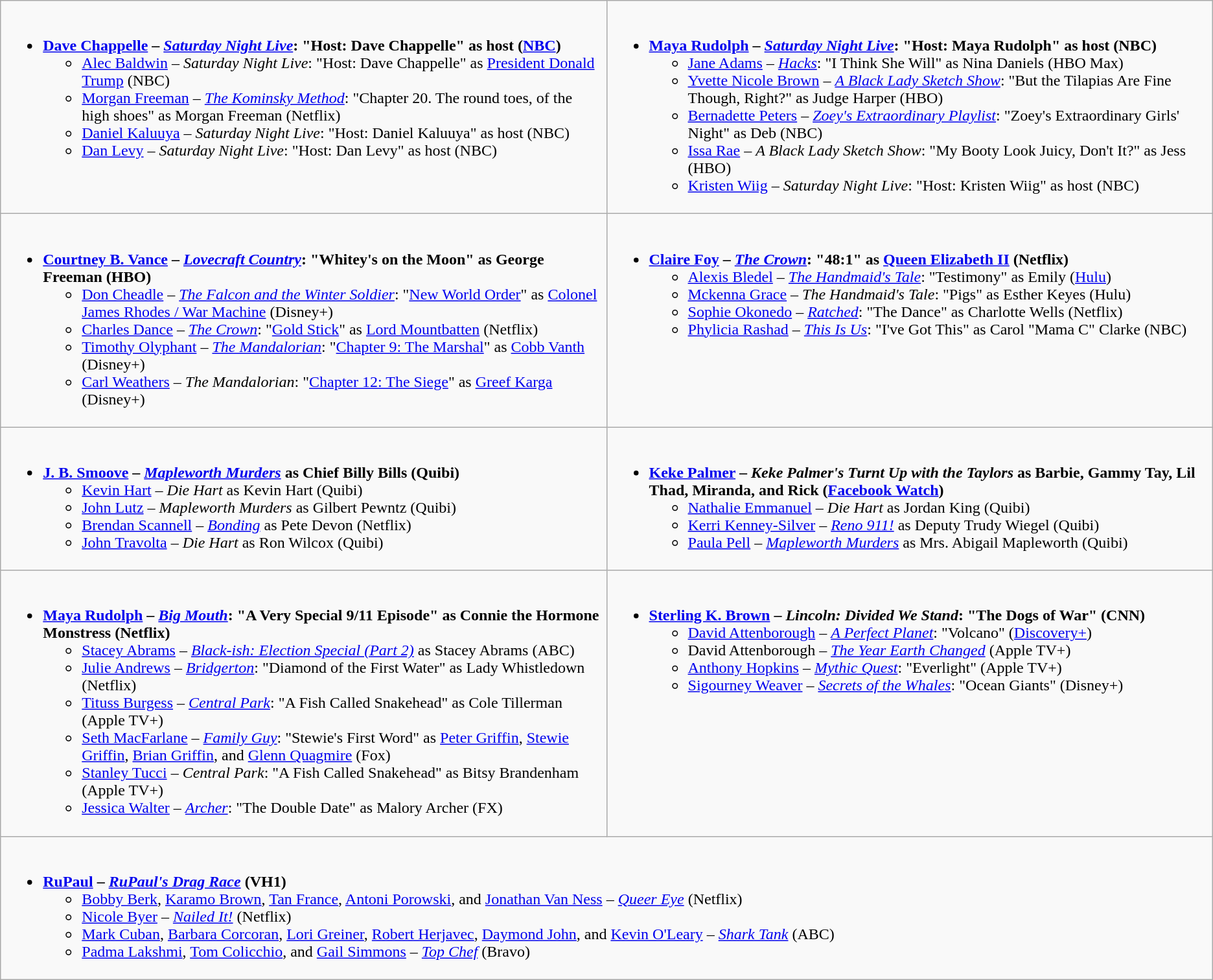<table class="wikitable">
<tr>
<td style="vertical-align:top;" width="50%"><br><ul><li><strong><a href='#'>Dave Chappelle</a> – <em><a href='#'>Saturday Night Live</a></em>: "Host: Dave Chappelle" as host (<a href='#'>NBC</a>)</strong><ul><li><a href='#'>Alec Baldwin</a> – <em>Saturday Night Live</em>: "Host: Dave Chappelle" as <a href='#'>President Donald Trump</a> (NBC)</li><li><a href='#'>Morgan Freeman</a> – <em><a href='#'>The Kominsky Method</a></em>: "Chapter 20. The round toes, of the high shoes" as Morgan Freeman (Netflix)</li><li><a href='#'>Daniel Kaluuya</a> – <em>Saturday Night Live</em>: "Host: Daniel Kaluuya" as host (NBC)</li><li><a href='#'>Dan Levy</a> – <em>Saturday Night Live</em>: "Host: Dan Levy" as host (NBC)</li></ul></li></ul></td>
<td style="vertical-align:top;" width="50%"><br><ul><li><strong><a href='#'>Maya Rudolph</a> – <em><a href='#'>Saturday Night Live</a></em>: "Host: Maya Rudolph" as host (NBC)</strong><ul><li><a href='#'>Jane Adams</a> – <em><a href='#'>Hacks</a></em>: "I Think She Will" as Nina Daniels (HBO Max)</li><li><a href='#'>Yvette Nicole Brown</a> – <em><a href='#'>A Black Lady Sketch Show</a></em>: "But the Tilapias Are Fine Though, Right?" as Judge Harper (HBO)</li><li><a href='#'>Bernadette Peters</a> – <em><a href='#'>Zoey's Extraordinary Playlist</a></em>: "Zoey's Extraordinary Girls' Night" as Deb (NBC)</li><li><a href='#'>Issa Rae</a> – <em>A Black Lady Sketch Show</em>: "My Booty Look Juicy, Don't It?" as Jess (HBO)</li><li><a href='#'>Kristen Wiig</a> – <em>Saturday Night Live</em>: "Host: Kristen Wiig" as host (NBC)</li></ul></li></ul></td>
</tr>
<tr>
<td style="vertical-align:top;" width="50%"><br><ul><li><strong><a href='#'>Courtney B. Vance</a> – <em><a href='#'>Lovecraft Country</a></em>: "Whitey's on the Moon" as George Freeman (HBO)</strong><ul><li><a href='#'>Don Cheadle</a> – <em><a href='#'>The Falcon and the Winter Soldier</a></em>: "<a href='#'>New World Order</a>" as <a href='#'>Colonel James Rhodes / War Machine</a> (Disney+)</li><li><a href='#'>Charles Dance</a> – <em><a href='#'>The Crown</a></em>: "<a href='#'>Gold Stick</a>" as <a href='#'>Lord Mountbatten</a> (Netflix)</li><li><a href='#'>Timothy Olyphant</a> – <em><a href='#'>The Mandalorian</a></em>: "<a href='#'>Chapter 9: The Marshal</a>" as <a href='#'>Cobb Vanth</a> (Disney+)</li><li><a href='#'>Carl Weathers</a> – <em>The Mandalorian</em>: "<a href='#'>Chapter 12: The Siege</a>" as <a href='#'>Greef Karga</a> (Disney+)</li></ul></li></ul></td>
<td style="vertical-align:top;" width="50%"><br><ul><li><strong><a href='#'>Claire Foy</a> – <em><a href='#'>The Crown</a></em>: "48:1" as <a href='#'>Queen Elizabeth II</a> (Netflix)</strong><ul><li><a href='#'>Alexis Bledel</a> – <em><a href='#'>The Handmaid's Tale</a></em>: "Testimony" as Emily (<a href='#'>Hulu</a>)</li><li><a href='#'>Mckenna Grace</a> – <em>The Handmaid's Tale</em>: "Pigs" as Esther Keyes (Hulu)</li><li><a href='#'>Sophie Okonedo</a> – <em><a href='#'>Ratched</a></em>: "The Dance" as Charlotte Wells (Netflix)</li><li><a href='#'>Phylicia Rashad</a> – <em><a href='#'>This Is Us</a></em>: "I've Got This" as Carol "Mama C" Clarke (NBC)</li></ul></li></ul></td>
</tr>
<tr>
<td style="vertical-align:top;" width="50%"><br><ul><li><strong><a href='#'>J. B. Smoove</a> – <em><a href='#'>Mapleworth Murders</a></em> as Chief Billy Bills (Quibi)</strong><ul><li><a href='#'>Kevin Hart</a> – <em>Die Hart</em> as Kevin Hart (Quibi)</li><li><a href='#'>John Lutz</a> – <em>Mapleworth Murders</em> as Gilbert Pewntz (Quibi)</li><li><a href='#'>Brendan Scannell</a> – <em><a href='#'>Bonding</a></em> as Pete Devon (Netflix)</li><li><a href='#'>John Travolta</a> – <em>Die Hart</em> as Ron Wilcox (Quibi)</li></ul></li></ul></td>
<td style="vertical-align:top;" width="50%"><br><ul><li><strong><a href='#'>Keke Palmer</a> – <em>Keke Palmer's Turnt Up with the Taylors</em> as Barbie, Gammy Tay, Lil Thad, Miranda, and Rick (<a href='#'>Facebook Watch</a>)</strong><ul><li><a href='#'>Nathalie Emmanuel</a> – <em>Die Hart</em> as Jordan King (Quibi)</li><li><a href='#'>Kerri Kenney-Silver</a> – <em><a href='#'>Reno 911!</a></em> as Deputy Trudy Wiegel (Quibi)</li><li><a href='#'>Paula Pell</a> – <em><a href='#'>Mapleworth Murders</a></em> as Mrs. Abigail Mapleworth (Quibi)</li></ul></li></ul></td>
</tr>
<tr>
<td style="vertical-align:top;" width="50%"><br><ul><li><strong><a href='#'>Maya Rudolph</a> – <em><a href='#'>Big Mouth</a></em>: "A Very Special 9/11 Episode" as Connie the Hormone Monstress (Netflix)</strong><ul><li><a href='#'>Stacey Abrams</a> – <em><a href='#'>Black-ish: Election Special (Part 2)</a></em> as Stacey Abrams (ABC)</li><li><a href='#'>Julie Andrews</a> – <em><a href='#'>Bridgerton</a></em>: "Diamond of the First Water" as Lady Whistledown (Netflix)</li><li><a href='#'>Tituss Burgess</a> – <em><a href='#'>Central Park</a></em>: "A Fish Called Snakehead" as Cole Tillerman (Apple TV+)</li><li><a href='#'>Seth MacFarlane</a> – <em><a href='#'>Family Guy</a></em>: "Stewie's First Word" as <a href='#'>Peter Griffin</a>, <a href='#'>Stewie Griffin</a>, <a href='#'>Brian Griffin</a>, and <a href='#'>Glenn Quagmire</a> (Fox)</li><li><a href='#'>Stanley Tucci</a> – <em>Central Park</em>: "A Fish Called Snakehead" as Bitsy Brandenham (Apple TV+)</li><li><a href='#'>Jessica Walter</a> – <em><a href='#'>Archer</a></em>: "The Double Date" as Malory Archer (FX)</li></ul></li></ul></td>
<td style="vertical-align:top;" width="50%"><br><ul><li><strong><a href='#'>Sterling K. Brown</a> – <em>Lincoln: Divided We Stand</em>: "The Dogs of War" (CNN)</strong><ul><li><a href='#'>David Attenborough</a> – <em><a href='#'>A Perfect Planet</a></em>: "Volcano" (<a href='#'>Discovery+</a>)</li><li>David Attenborough – <em><a href='#'>The Year Earth Changed</a></em> (Apple TV+)</li><li><a href='#'>Anthony Hopkins</a> – <em><a href='#'>Mythic Quest</a></em>: "Everlight" (Apple TV+)</li><li><a href='#'>Sigourney Weaver</a> – <em><a href='#'>Secrets of the Whales</a></em>: "Ocean Giants" (Disney+)</li></ul></li></ul></td>
</tr>
<tr>
<td style="vertical-align:top;" width="50%" colspan="2"><br><ul><li><strong><a href='#'>RuPaul</a> – <em><a href='#'>RuPaul's Drag Race</a></em> (VH1)</strong><ul><li><a href='#'>Bobby Berk</a>, <a href='#'>Karamo Brown</a>, <a href='#'>Tan France</a>, <a href='#'>Antoni Porowski</a>, and <a href='#'>Jonathan Van Ness</a> – <em><a href='#'>Queer Eye</a></em> (Netflix)</li><li><a href='#'>Nicole Byer</a> – <em><a href='#'>Nailed It!</a></em> (Netflix)</li><li><a href='#'>Mark Cuban</a>, <a href='#'>Barbara Corcoran</a>, <a href='#'>Lori Greiner</a>, <a href='#'>Robert Herjavec</a>, <a href='#'>Daymond John</a>, and <a href='#'>Kevin O'Leary</a> – <em><a href='#'>Shark Tank</a></em> (ABC)</li><li><a href='#'>Padma Lakshmi</a>, <a href='#'>Tom Colicchio</a>, and <a href='#'>Gail Simmons</a> – <em><a href='#'>Top Chef</a></em> (Bravo)</li></ul></li></ul></td>
</tr>
</table>
